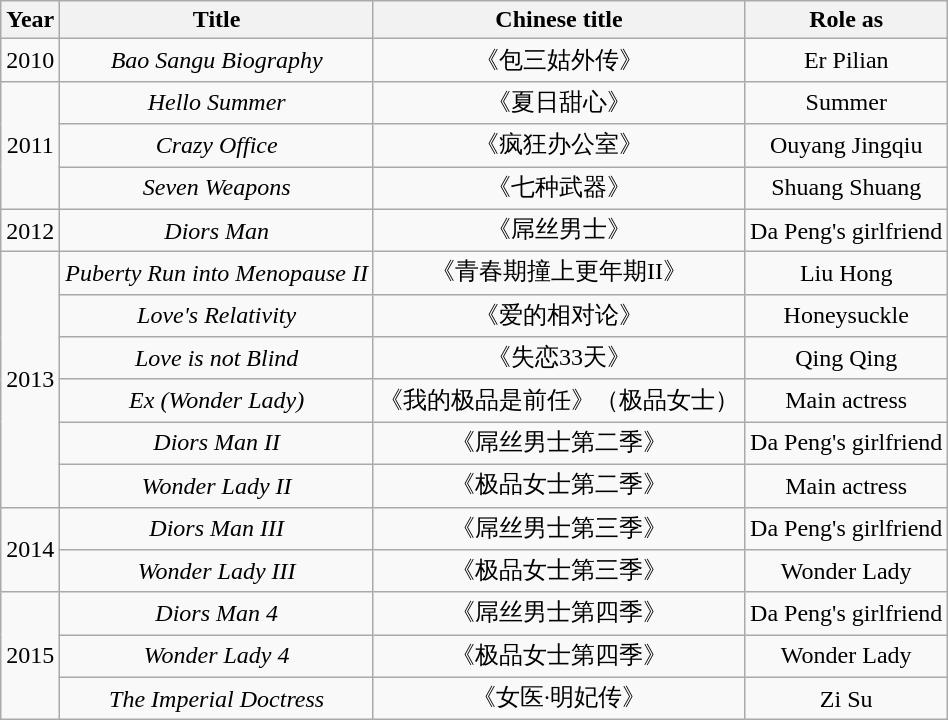<table class="wikitable" style="text-align:center">
<tr>
<th>Year</th>
<th>Title</th>
<th>Chinese title</th>
<th>Role as</th>
</tr>
<tr>
<td>2010</td>
<td><em>Bao Sangu Biography</em></td>
<td>《包三姑外传》</td>
<td>Er Pilian</td>
</tr>
<tr>
<td rowspan=3>2011</td>
<td><em>Hello Summer</em></td>
<td>《夏日甜心》</td>
<td>Summer</td>
</tr>
<tr>
<td><em>Crazy Office</em></td>
<td>《疯狂办公室》</td>
<td>Ouyang Jingqiu</td>
</tr>
<tr>
<td><em>Seven Weapons</em></td>
<td>《七种武器》</td>
<td>Shuang Shuang</td>
</tr>
<tr>
<td>2012</td>
<td><em>Diors Man</em></td>
<td>《屌丝男士》</td>
<td>Da Peng's girlfriend</td>
</tr>
<tr>
<td rowspan=6>2013</td>
<td><em>Puberty Run into Menopause II</em></td>
<td>《青春期撞上更年期II》</td>
<td>Liu Hong</td>
</tr>
<tr>
<td><em>Love's Relativity</em></td>
<td>《爱的相对论》</td>
<td>Honeysuckle</td>
</tr>
<tr>
<td><em>Love is not Blind</em></td>
<td>《失恋33天》</td>
<td>Qing Qing</td>
</tr>
<tr>
<td><em>Ex (Wonder Lady)</em></td>
<td>《我的极品是前任》（极品女士）</td>
<td>Main actress</td>
</tr>
<tr>
<td><em>Diors Man II</em></td>
<td>《屌丝男士第二季》</td>
<td>Da Peng's girlfriend</td>
</tr>
<tr>
<td><em>Wonder Lady II</em></td>
<td>《极品女士第二季》</td>
<td>Main actress</td>
</tr>
<tr>
<td rowspan=2>2014</td>
<td><em>Diors Man III</em></td>
<td>《屌丝男士第三季》</td>
<td>Da Peng's girlfriend</td>
</tr>
<tr>
<td><em>Wonder Lady III</em></td>
<td>《极品女士第三季》</td>
<td>Wonder Lady</td>
</tr>
<tr>
<td rowspan=3>2015</td>
<td><em>Diors Man 4</em></td>
<td>《屌丝男士第四季》</td>
<td>Da Peng's girlfriend</td>
</tr>
<tr>
<td><em>Wonder Lady 4</em></td>
<td>《极品女士第四季》</td>
<td>Wonder Lady</td>
</tr>
<tr>
<td><em>The Imperial Doctress</em></td>
<td>《女医·明妃传》</td>
<td>Zi Su</td>
</tr>
</table>
